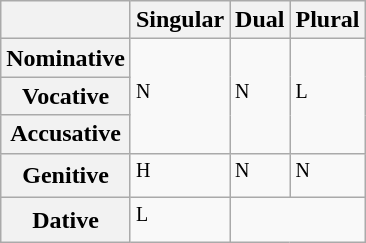<table class="wikitable">
<tr>
<th></th>
<th>Singular</th>
<th>Dual</th>
<th>Plural</th>
</tr>
<tr>
<th>Nominative</th>
<td rowspan="3"><sup>N</sup></td>
<td rowspan="3"><sup>N</sup></td>
<td rowspan="3"><sup>L</sup></td>
</tr>
<tr>
<th>Vocative</th>
</tr>
<tr>
<th>Accusative</th>
</tr>
<tr>
<th>Genitive</th>
<td><sup>H</sup></td>
<td><sup>N</sup></td>
<td><sup>N</sup></td>
</tr>
<tr>
<th>Dative</th>
<td><sup>L</sup></td>
<td colspan="2"></td>
</tr>
</table>
